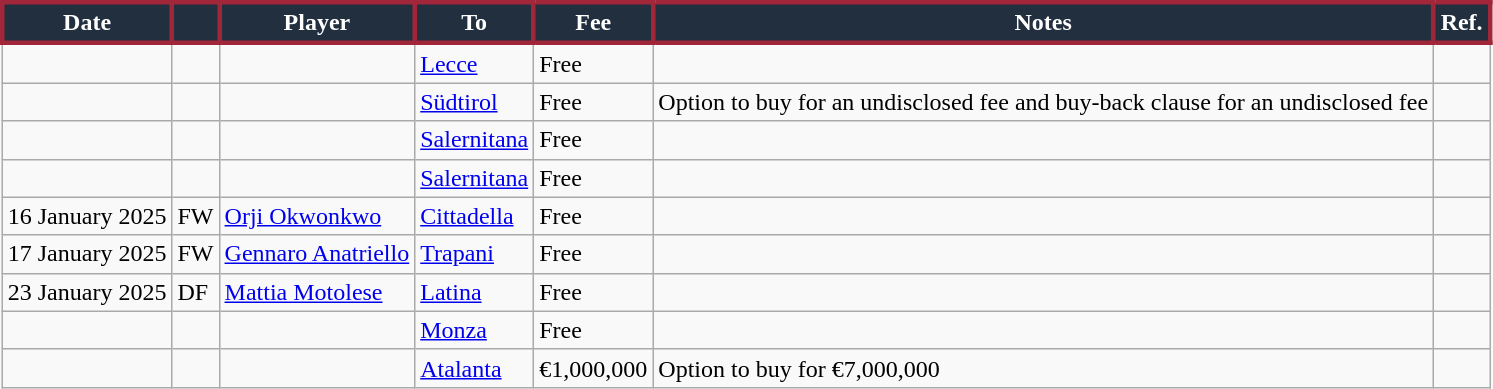<table class="wikitable">
<tr>
<th style="background:#222F3E;color:white;border:3px solid #A22639">Date</th>
<th style="background:#222F3E;color:white;border:3px solid #A22639"></th>
<th style="background:#222F3E;color:white;border:3px solid #A22639">Player</th>
<th style="background:#222F3E;color:white;border:3px solid #A22639">To</th>
<th style="background:#222F3E;color:white;border:3px solid #A22639">Fee</th>
<th style="background:#222F3E;color:white;border:3px solid #A22639">Notes</th>
<th style="background:#222F3E;color:white;border:3px solid #A22639">Ref.</th>
</tr>
<tr>
<td></td>
<td></td>
<td></td>
<td> <a href='#'>Lecce</a></td>
<td>Free</td>
<td></td>
<td></td>
</tr>
<tr>
<td></td>
<td></td>
<td></td>
<td> <a href='#'>Südtirol</a></td>
<td>Free</td>
<td>Option to buy for an undisclosed fee and buy-back clause for an undisclosed fee</td>
<td></td>
</tr>
<tr>
<td></td>
<td></td>
<td></td>
<td> <a href='#'>Salernitana</a></td>
<td>Free</td>
<td></td>
<td></td>
</tr>
<tr>
<td></td>
<td></td>
<td></td>
<td> <a href='#'>Salernitana</a></td>
<td>Free</td>
<td></td>
<td></td>
</tr>
<tr>
<td>16 January 2025</td>
<td>FW</td>
<td> <a href='#'>Orji Okwonkwo</a></td>
<td> <a href='#'>Cittadella</a></td>
<td>Free</td>
<td></td>
<td></td>
</tr>
<tr>
<td>17 January 2025</td>
<td>FW</td>
<td> <a href='#'>Gennaro Anatriello</a></td>
<td> <a href='#'>Trapani</a></td>
<td>Free</td>
<td></td>
<td></td>
</tr>
<tr>
<td>23 January 2025</td>
<td>DF</td>
<td> <a href='#'>Mattia Motolese</a></td>
<td> <a href='#'>Latina</a></td>
<td>Free</td>
<td></td>
<td></td>
</tr>
<tr>
<td></td>
<td></td>
<td></td>
<td> <a href='#'>Monza</a></td>
<td>Free</td>
<td></td>
<td></td>
</tr>
<tr>
<td></td>
<td></td>
<td></td>
<td> <a href='#'>Atalanta</a></td>
<td>€1,000,000</td>
<td>Option to buy for €7,000,000</td>
<td></td>
</tr>
</table>
